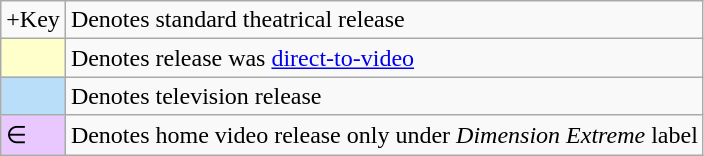<table class="wikitable">
<tr>
<td>+Key</td>
<td>Denotes standard theatrical release</td>
</tr>
<tr>
<td style="background:#ffc;"></td>
<td>Denotes release was <a href='#'>direct-to-video</a></td>
</tr>
<tr>
<td style="background:#B8DEF9;"></td>
<td>Denotes television release</td>
</tr>
<tr>
<td style="background:#E8C8FE;">∈</td>
<td>Denotes home video release only under <em>Dimension Extreme</em> label</td>
</tr>
</table>
